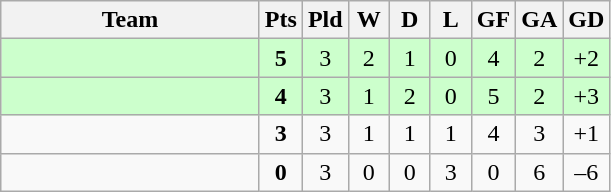<table class=wikitable style="text-align:center">
<tr>
<th width=165>Team</th>
<th width=20>Pts</th>
<th width=20>Pld</th>
<th width=20>W</th>
<th width=20>D</th>
<th width=20>L</th>
<th width=20>GF</th>
<th width=20>GA</th>
<th width=20>GD</th>
</tr>
<tr align=center style="background:#ccffcc;">
<td style="text-align:left;"></td>
<td><strong>5</strong></td>
<td>3</td>
<td>2</td>
<td>1</td>
<td>0</td>
<td>4</td>
<td>2</td>
<td>+2</td>
</tr>
<tr align=center style="background:#ccffcc;">
<td style="text-align:left;"></td>
<td><strong>4</strong></td>
<td>3</td>
<td>1</td>
<td>2</td>
<td>0</td>
<td>5</td>
<td>2</td>
<td>+3</td>
</tr>
<tr align=center>
<td style="text-align:left;"></td>
<td><strong>3</strong></td>
<td>3</td>
<td>1</td>
<td>1</td>
<td>1</td>
<td>4</td>
<td>3</td>
<td>+1</td>
</tr>
<tr align=center>
<td style="text-align:left;"></td>
<td><strong>0</strong></td>
<td>3</td>
<td>0</td>
<td>0</td>
<td>3</td>
<td>0</td>
<td>6</td>
<td>–6</td>
</tr>
</table>
